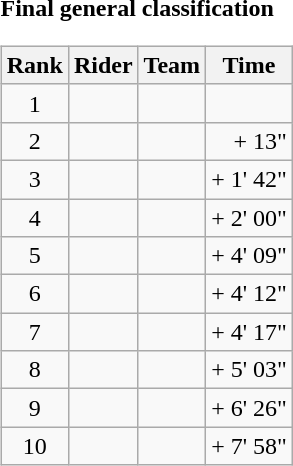<table>
<tr>
<td><strong>Final general classification</strong><br><table class="wikitable">
<tr>
<th scope="col">Rank</th>
<th scope="col">Rider</th>
<th scope="col">Team</th>
<th scope="col">Time</th>
</tr>
<tr>
<td style="text-align:center;">1</td>
<td></td>
<td></td>
<td style="text-align:right;"></td>
</tr>
<tr>
<td style="text-align:center;">2</td>
<td></td>
<td></td>
<td style="text-align:right;">+ 13"</td>
</tr>
<tr>
<td style="text-align:center;">3</td>
<td></td>
<td></td>
<td style="text-align:right;">+ 1' 42"</td>
</tr>
<tr>
<td style="text-align:center;">4</td>
<td></td>
<td></td>
<td style="text-align:right;">+ 2' 00"</td>
</tr>
<tr>
<td style="text-align:center;">5</td>
<td></td>
<td></td>
<td style="text-align:right;">+ 4' 09"</td>
</tr>
<tr>
<td style="text-align:center;">6</td>
<td></td>
<td></td>
<td style="text-align:right;">+ 4' 12"</td>
</tr>
<tr>
<td style="text-align:center;">7</td>
<td></td>
<td></td>
<td style="text-align:right;">+ 4' 17"</td>
</tr>
<tr>
<td style="text-align:center;">8</td>
<td></td>
<td></td>
<td style="text-align:right;">+ 5' 03"</td>
</tr>
<tr>
<td style="text-align:center;">9</td>
<td></td>
<td></td>
<td style="text-align:right;">+ 6' 26"</td>
</tr>
<tr>
<td style="text-align:center;">10</td>
<td></td>
<td></td>
<td style="text-align:right;">+ 7' 58"</td>
</tr>
</table>
</td>
</tr>
</table>
